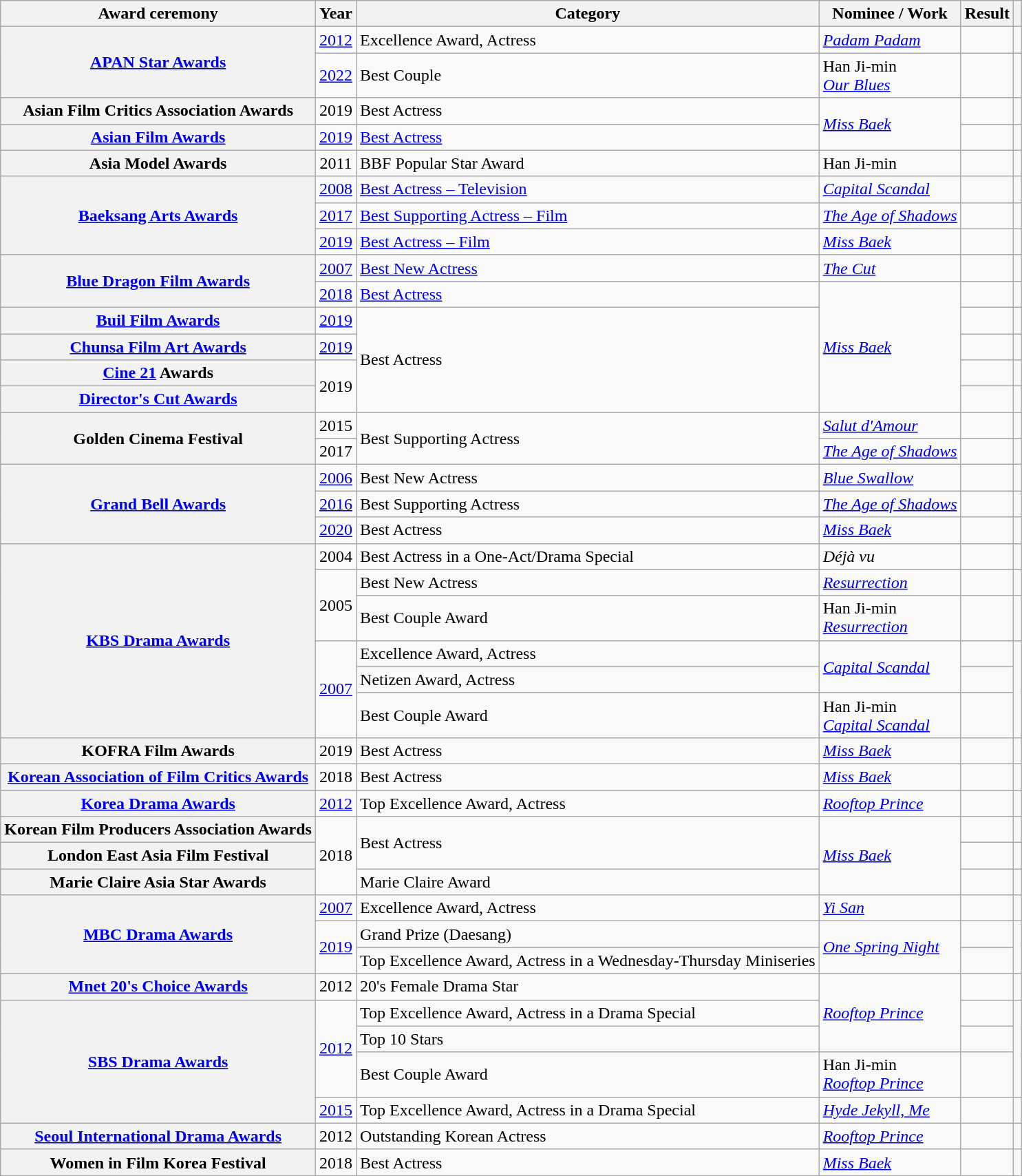<table class="wikitable plainrowheaders sortable">
<tr>
<th scope="col">Award ceremony</th>
<th scope="col">Year</th>
<th scope="col">Category</th>
<th scope="col">Nominee / Work</th>
<th scope="col">Result</th>
<th scope="col" class="unsortable"></th>
</tr>
<tr>
<th scope="row"  rowspan="2"><a href='#'>APAN Star Awards</a></th>
<td style="text-align:center"><a href='#'>2012</a></td>
<td>Excellence Award, Actress</td>
<td><em><a href='#'>Padam Padam</a></em></td>
<td></td>
<td style="text-align:center"></td>
</tr>
<tr>
<td style="text-align:center"><a href='#'>2022</a></td>
<td>Best Couple</td>
<td>Han Ji-min <br><em><a href='#'>Our Blues</a></em></td>
<td></td>
<td style="text-align:center"></td>
</tr>
<tr>
<th scope="row">Asian Film Critics Association Awards</th>
<td style="text-align:center">2019</td>
<td>Best Actress</td>
<td rowspan="2"><em><a href='#'>Miss Baek</a></em></td>
<td></td>
<td style="text-align:center"></td>
</tr>
<tr>
<th scope="row"><a href='#'>Asian Film Awards</a></th>
<td style="text-align:center"><a href='#'>2019</a></td>
<td><a href='#'>Best Actress</a></td>
<td></td>
<td style="text-align:center"></td>
</tr>
<tr>
<th scope="row">Asia Model Awards</th>
<td style="text-align:center">2011</td>
<td>BBF Popular Star Award</td>
<td>Han Ji-min</td>
<td></td>
<td style="text-align:center"></td>
</tr>
<tr>
<th scope="row"  rowspan="3"><a href='#'>Baeksang Arts Awards</a></th>
<td style="text-align:center"><a href='#'>2008</a></td>
<td><a href='#'>Best Actress – Television</a></td>
<td><em><a href='#'>Capital Scandal</a></em></td>
<td></td>
<td style="text-align:center"></td>
</tr>
<tr>
<td style="text-align:center"><a href='#'>2017</a></td>
<td><a href='#'>Best Supporting Actress – Film</a></td>
<td><em><a href='#'>The Age of Shadows</a></em></td>
<td></td>
<td style="text-align:center"></td>
</tr>
<tr>
<td style="text-align:center"><a href='#'>2019</a></td>
<td><a href='#'>Best Actress – Film</a></td>
<td><em><a href='#'>Miss Baek</a></em></td>
<td></td>
<td style="text-align:center"></td>
</tr>
<tr>
<th scope="row"  rowspan="2"><a href='#'>Blue Dragon Film Awards</a></th>
<td style="text-align:center"><a href='#'>2007</a></td>
<td><a href='#'>Best New Actress</a></td>
<td><em><a href='#'>The Cut</a></em></td>
<td></td>
<td style="text-align:center"></td>
</tr>
<tr>
<td style="text-align:center"><a href='#'>2018</a></td>
<td><a href='#'>Best Actress</a></td>
<td rowspan="5"><em><a href='#'>Miss Baek</a></em></td>
<td></td>
<td style="text-align:center"></td>
</tr>
<tr>
<th scope="row"><a href='#'>Buil Film Awards</a></th>
<td style="text-align:center"><a href='#'>2019</a></td>
<td rowspan="4">Best Actress</td>
<td></td>
<td style="text-align:center"></td>
</tr>
<tr>
<th scope="row"><a href='#'>Chunsa Film Art Awards</a></th>
<td style="text-align:center"><a href='#'>2019</a></td>
<td></td>
<td style="text-align:center"></td>
</tr>
<tr>
<th scope="row"><a href='#'>Cine 21</a> Awards</th>
<td rowspan="2" style="text-align:center">2019</td>
<td></td>
<td style="text-align:center"></td>
</tr>
<tr>
<th scope="row"><a href='#'>Director's Cut Awards</a></th>
<td></td>
<td style="text-align:center"></td>
</tr>
<tr>
<th scope="row"  rowspan="2">Golden Cinema Festival</th>
<td style="text-align:center">2015</td>
<td rowspan="2">Best Supporting Actress</td>
<td><em><a href='#'>Salut d'Amour</a></em></td>
<td></td>
<td style="text-align:center"></td>
</tr>
<tr>
<td style="text-align:center">2017</td>
<td><em><a href='#'>The Age of Shadows</a></em></td>
<td></td>
<td style="text-align:center"></td>
</tr>
<tr>
<th scope="row"  rowspan="3"><a href='#'>Grand Bell Awards</a></th>
<td style="text-align:center"><a href='#'>2006</a></td>
<td>Best New Actress</td>
<td><em><a href='#'>Blue Swallow</a></em></td>
<td></td>
<td style="text-align:center"></td>
</tr>
<tr>
<td style="text-align:center"><a href='#'>2016</a></td>
<td>Best Supporting Actress</td>
<td><em><a href='#'>The Age of Shadows</a></em></td>
<td></td>
<td style="text-align:center"></td>
</tr>
<tr>
<td style="text-align:center"><a href='#'>2020</a></td>
<td>Best Actress</td>
<td><em><a href='#'>Miss Baek</a></em></td>
<td></td>
<td style="text-align:center"></td>
</tr>
<tr>
<th scope="row"  rowspan="6"><a href='#'>KBS Drama Awards</a></th>
<td style="text-align:center">2004</td>
<td>Best Actress in a One-Act/Drama Special</td>
<td><em>Déjà vu</em></td>
<td></td>
<td style="text-align:center"></td>
</tr>
<tr>
<td rowspan="2" style="text-align:center">2005</td>
<td>Best New Actress</td>
<td><em><a href='#'>Resurrection</a></em></td>
<td></td>
<td style="text-align:center"></td>
</tr>
<tr>
<td>Best Couple Award</td>
<td>Han Ji-min <br><em><a href='#'>Resurrection</a></em></td>
<td></td>
<td style="text-align:center"></td>
</tr>
<tr>
<td rowspan="3" style="text-align:center"><a href='#'>2007</a></td>
<td>Excellence Award, Actress</td>
<td rowspan="2"><em><a href='#'>Capital Scandal</a></em></td>
<td></td>
<td rowspan="3" style="text-align:center"></td>
</tr>
<tr>
<td>Netizen Award, Actress</td>
<td></td>
</tr>
<tr>
<td>Best Couple Award</td>
<td>Han Ji-min <br> <em><a href='#'>Capital Scandal</a></em></td>
<td></td>
</tr>
<tr>
<th scope="row">KOFRA Film Awards</th>
<td style="text-align:center">2019</td>
<td>Best Actress</td>
<td><em><a href='#'>Miss Baek</a></em></td>
<td></td>
<td style="text-align:center"></td>
</tr>
<tr>
<th scope="row"><a href='#'>Korean Association of Film Critics Awards</a></th>
<td style="text-align:center">2018</td>
<td>Best Actress</td>
<td><em><a href='#'>Miss Baek</a></em></td>
<td></td>
<td style="text-align:center"></td>
</tr>
<tr>
<th scope="row"><a href='#'>Korea Drama Awards</a></th>
<td style="text-align:center"><a href='#'>2012</a></td>
<td>Top Excellence Award, Actress</td>
<td><em><a href='#'>Rooftop Prince</a></em></td>
<td></td>
<td style="text-align:center"></td>
</tr>
<tr>
<th scope="row">Korean Film Producers Association Awards</th>
<td rowspan="3" style="text-align:center">2018</td>
<td rowspan="2">Best Actress</td>
<td rowspan="3"><em><a href='#'>Miss Baek</a></em></td>
<td></td>
<td style="text-align:center"></td>
</tr>
<tr>
<th scope="row">London East Asia Film Festival</th>
<td></td>
<td style="text-align:center"></td>
</tr>
<tr>
<th scope="row">Marie Claire Asia Star Awards</th>
<td>Marie Claire Award</td>
<td></td>
<td style="text-align:center"></td>
</tr>
<tr>
<th scope="row"  rowspan="3"><a href='#'>MBC Drama Awards</a></th>
<td style="text-align:center"><a href='#'>2007</a></td>
<td>Excellence Award, Actress</td>
<td><em><a href='#'>Yi San</a></em></td>
<td></td>
<td style="text-align:center"></td>
</tr>
<tr>
<td rowspan="2" style="text-align:center"><a href='#'>2019</a></td>
<td>Grand Prize (Daesang)</td>
<td rowspan="2"><em><a href='#'>One Spring Night</a></em></td>
<td></td>
<td rowspan="2" style="text-align:center"></td>
</tr>
<tr>
<td>Top Excellence Award, Actress in a Wednesday-Thursday Miniseries</td>
<td></td>
</tr>
<tr>
<th scope="row"><a href='#'>Mnet 20's Choice Awards</a></th>
<td style="text-align:center">2012</td>
<td>20's Female Drama Star</td>
<td rowspan="3"><em><a href='#'>Rooftop Prince</a></em></td>
<td></td>
<td style="text-align:center"></td>
</tr>
<tr>
<th scope="row"  rowspan="4"><a href='#'>SBS Drama Awards</a></th>
<td rowspan="3" style="text-align:center"><a href='#'>2012</a></td>
<td>Top Excellence Award, Actress in a Drama Special</td>
<td></td>
<td rowspan="3" style="text-align:center"></td>
</tr>
<tr>
<td>Top 10 Stars</td>
<td></td>
</tr>
<tr>
<td>Best Couple Award</td>
<td>Han Ji-min <br> <em><a href='#'>Rooftop Prince</a></em></td>
<td></td>
</tr>
<tr>
<td style="text-align:center"><a href='#'>2015</a></td>
<td>Top Excellence Award, Actress in a Drama Special</td>
<td><em><a href='#'>Hyde Jekyll, Me</a></em></td>
<td></td>
<td style="text-align:center"></td>
</tr>
<tr>
<th scope="row"><a href='#'>Seoul International Drama Awards</a></th>
<td style="text-align:center">2012</td>
<td>Outstanding Korean Actress</td>
<td><em><a href='#'>Rooftop Prince</a></em></td>
<td></td>
<td style="text-align:center"></td>
</tr>
<tr>
<th scope="row">Women in Film Korea Festival</th>
<td style="text-align:center">2018</td>
<td>Best Actress</td>
<td><em><a href='#'>Miss Baek</a></em></td>
<td></td>
<td style="text-align:center"></td>
</tr>
</table>
